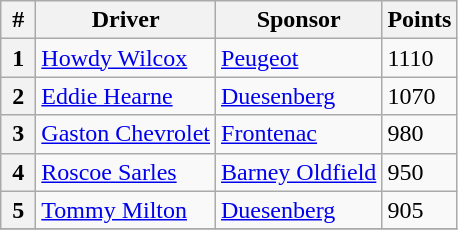<table class="wikitable">
<tr>
<th> # </th>
<th>Driver</th>
<th>Sponsor</th>
<th>Points</th>
</tr>
<tr>
<th>1</th>
<td><a href='#'>Howdy Wilcox</a></td>
<td><a href='#'>Peugeot</a></td>
<td>1110</td>
</tr>
<tr>
<th>2</th>
<td><a href='#'>Eddie Hearne</a></td>
<td><a href='#'>Duesenberg</a></td>
<td>1070</td>
</tr>
<tr>
<th>3</th>
<td><a href='#'>Gaston Chevrolet</a></td>
<td><a href='#'>Frontenac</a></td>
<td>980</td>
</tr>
<tr>
<th>4</th>
<td><a href='#'>Roscoe Sarles</a></td>
<td><a href='#'>Barney Oldfield</a></td>
<td>950</td>
</tr>
<tr>
<th>5</th>
<td><a href='#'>Tommy Milton</a></td>
<td><a href='#'>Duesenberg</a></td>
<td>905</td>
</tr>
<tr>
</tr>
</table>
